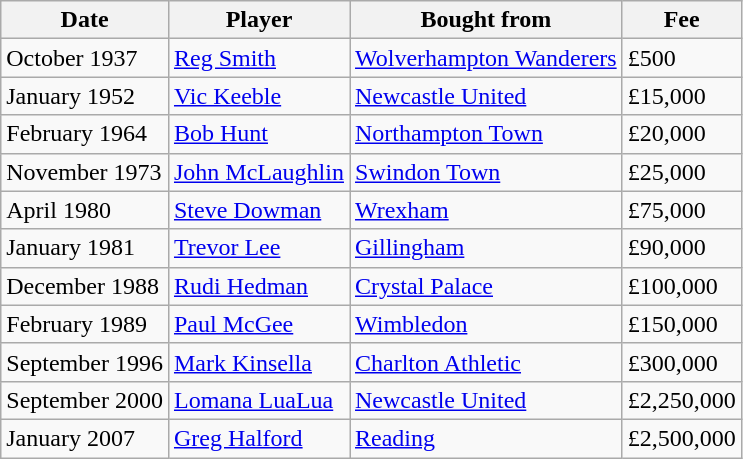<table class="wikitable">
<tr>
<th>Date</th>
<th>Player</th>
<th>Bought from</th>
<th>Fee</th>
</tr>
<tr>
<td>October 1937</td>
<td> <a href='#'>Reg Smith</a></td>
<td><a href='#'>Wolverhampton Wanderers</a></td>
<td>£500</td>
</tr>
<tr>
<td>January 1952</td>
<td> <a href='#'>Vic Keeble</a></td>
<td><a href='#'>Newcastle United</a></td>
<td>£15,000</td>
</tr>
<tr>
<td>February 1964</td>
<td> <a href='#'>Bob Hunt</a></td>
<td><a href='#'>Northampton Town</a></td>
<td>£20,000</td>
</tr>
<tr>
<td>November 1973</td>
<td> <a href='#'>John McLaughlin</a></td>
<td><a href='#'>Swindon Town</a></td>
<td>£25,000</td>
</tr>
<tr>
<td>April 1980</td>
<td> <a href='#'>Steve Dowman</a></td>
<td><a href='#'>Wrexham</a></td>
<td>£75,000</td>
</tr>
<tr>
<td>January 1981</td>
<td> <a href='#'>Trevor Lee</a></td>
<td><a href='#'>Gillingham</a></td>
<td>£90,000</td>
</tr>
<tr>
<td>December 1988</td>
<td> <a href='#'>Rudi Hedman</a></td>
<td><a href='#'>Crystal Palace</a></td>
<td>£100,000</td>
</tr>
<tr>
<td>February 1989</td>
<td> <a href='#'>Paul McGee</a></td>
<td><a href='#'>Wimbledon</a></td>
<td>£150,000</td>
</tr>
<tr>
<td>September 1996</td>
<td> <a href='#'>Mark Kinsella</a></td>
<td><a href='#'>Charlton Athletic</a></td>
<td>£300,000</td>
</tr>
<tr>
<td>September 2000</td>
<td> <a href='#'>Lomana LuaLua</a></td>
<td><a href='#'>Newcastle United</a></td>
<td>£2,250,000</td>
</tr>
<tr>
<td>January 2007</td>
<td> <a href='#'>Greg Halford</a></td>
<td><a href='#'>Reading</a></td>
<td>£2,500,000</td>
</tr>
</table>
